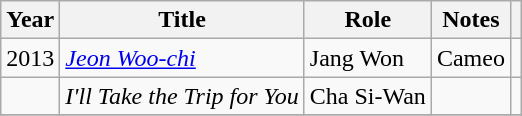<table class="wikitable sortable plainrowheaders">
<tr>
<th scope="col">Year</th>
<th scope="col">Title</th>
<th scope="col">Role</th>
<th scope="col">Notes</th>
<th scope="col" class="unsortable"></th>
</tr>
<tr>
<td scope="row">2013</td>
<td><a href='#'><em>Jeon Woo-chi</em></a></td>
<td>Jang Won</td>
<td>Cameo</td>
<td></td>
</tr>
<tr>
<td></td>
<td><em>I'll Take the Trip for You</em></td>
<td>Cha Si-Wan</td>
<td></td>
<td></td>
</tr>
<tr>
</tr>
</table>
